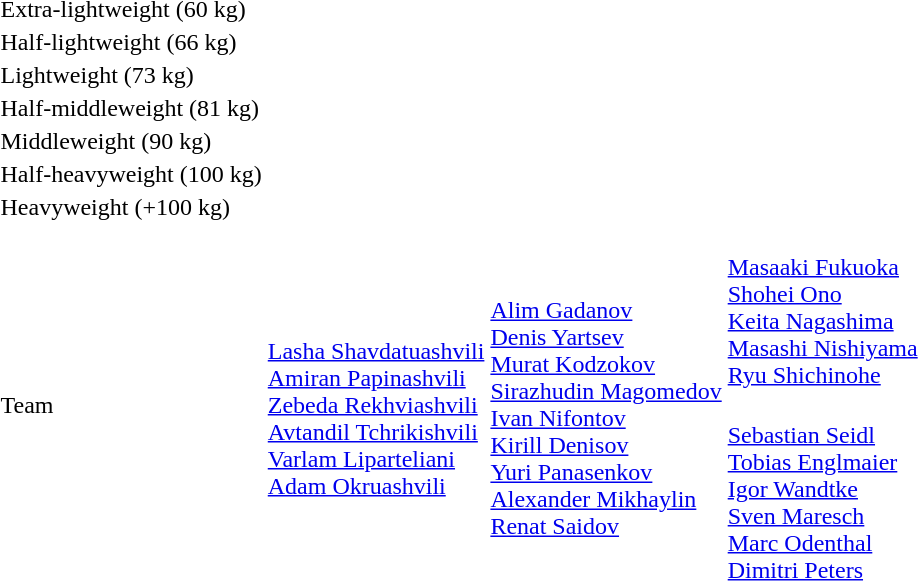<table>
<tr>
<td rowspan=2>Extra-lightweight (60 kg)<br></td>
<td rowspan=2></td>
<td rowspan=2></td>
<td></td>
</tr>
<tr>
<td></td>
</tr>
<tr>
<td rowspan=2>Half-lightweight (66 kg)<br></td>
<td rowspan=2></td>
<td rowspan=2></td>
<td></td>
</tr>
<tr>
<td></td>
</tr>
<tr>
<td rowspan=2>Lightweight (73 kg)<br></td>
<td rowspan=2></td>
<td rowspan=2></td>
<td></td>
</tr>
<tr>
<td></td>
</tr>
<tr>
<td rowspan=2>Half-middleweight (81 kg)<br></td>
<td rowspan=2></td>
<td rowspan=2></td>
<td></td>
</tr>
<tr>
<td></td>
</tr>
<tr>
<td rowspan=2>Middleweight (90 kg)<br></td>
<td rowspan=2></td>
<td rowspan=2></td>
<td></td>
</tr>
<tr>
<td></td>
</tr>
<tr>
<td rowspan=2>Half-heavyweight (100 kg)<br></td>
<td rowspan=2></td>
<td rowspan=2></td>
<td></td>
</tr>
<tr>
<td></td>
</tr>
<tr>
<td rowspan=2>Heavyweight (+100 kg)<br></td>
<td rowspan=2></td>
<td rowspan=2></td>
<td></td>
</tr>
<tr>
<td></td>
</tr>
<tr>
<td rowspan=2>Team<br></td>
<td rowspan=2><br><a href='#'>Lasha Shavdatuashvili</a><br><a href='#'>Amiran Papinashvili</a><br><a href='#'>Zebeda Rekhviashvili</a><br><a href='#'>Avtandil Tchrikishvili</a><br><a href='#'>Varlam Liparteliani</a><br><a href='#'>Adam Okruashvili</a></td>
<td rowspan=2><br><a href='#'>Alim Gadanov</a><br><a href='#'>Denis Yartsev</a><br><a href='#'>Murat Kodzokov</a><br><a href='#'>Sirazhudin Magomedov</a><br><a href='#'>Ivan Nifontov</a><br><a href='#'>Kirill Denisov</a><br><a href='#'>Yuri Panasenkov</a><br><a href='#'>Alexander Mikhaylin</a><br><a href='#'>Renat Saidov</a></td>
<td><br><a href='#'>Masaaki Fukuoka</a><br><a href='#'>Shohei Ono</a><br><a href='#'>Keita Nagashima</a><br><a href='#'>Masashi Nishiyama</a><br><a href='#'>Ryu Shichinohe</a></td>
</tr>
<tr>
<td><br><a href='#'>Sebastian Seidl</a><br><a href='#'>Tobias Englmaier</a><br><a href='#'>Igor Wandtke</a><br><a href='#'>Sven Maresch</a><br><a href='#'>Marc Odenthal</a><br><a href='#'>Dimitri Peters</a></td>
</tr>
</table>
